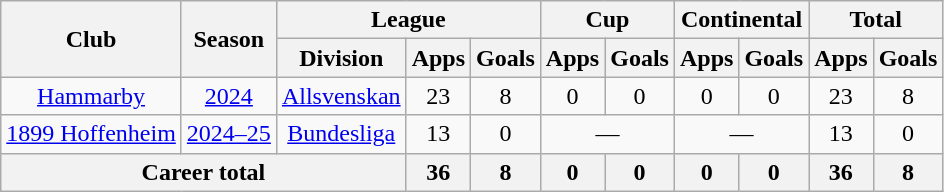<table class="wikitable" style="text-align:center;">
<tr>
<th rowspan="2">Club</th>
<th rowspan="2">Season</th>
<th colspan="3">League</th>
<th colspan="2">Cup</th>
<th colspan="2">Continental</th>
<th colspan="2">Total</th>
</tr>
<tr>
<th>Division</th>
<th>Apps</th>
<th>Goals</th>
<th>Apps</th>
<th>Goals</th>
<th>Apps</th>
<th>Goals</th>
<th>Apps</th>
<th>Goals</th>
</tr>
<tr>
<td><a href='#'>Hammarby</a></td>
<td><a href='#'>2024</a></td>
<td><a href='#'>Allsvenskan</a></td>
<td>23</td>
<td>8</td>
<td>0</td>
<td>0</td>
<td>0</td>
<td>0</td>
<td>23</td>
<td>8</td>
</tr>
<tr>
<td><a href='#'>1899 Hoffenheim</a></td>
<td><a href='#'>2024–25</a></td>
<td><a href='#'>Bundesliga</a></td>
<td>13</td>
<td>0</td>
<td colspan="2">—</td>
<td colspan="2">—</td>
<td>13</td>
<td>0</td>
</tr>
<tr>
<th colspan="3">Career total</th>
<th>36</th>
<th>8</th>
<th>0</th>
<th>0</th>
<th>0</th>
<th>0</th>
<th>36</th>
<th>8</th>
</tr>
</table>
